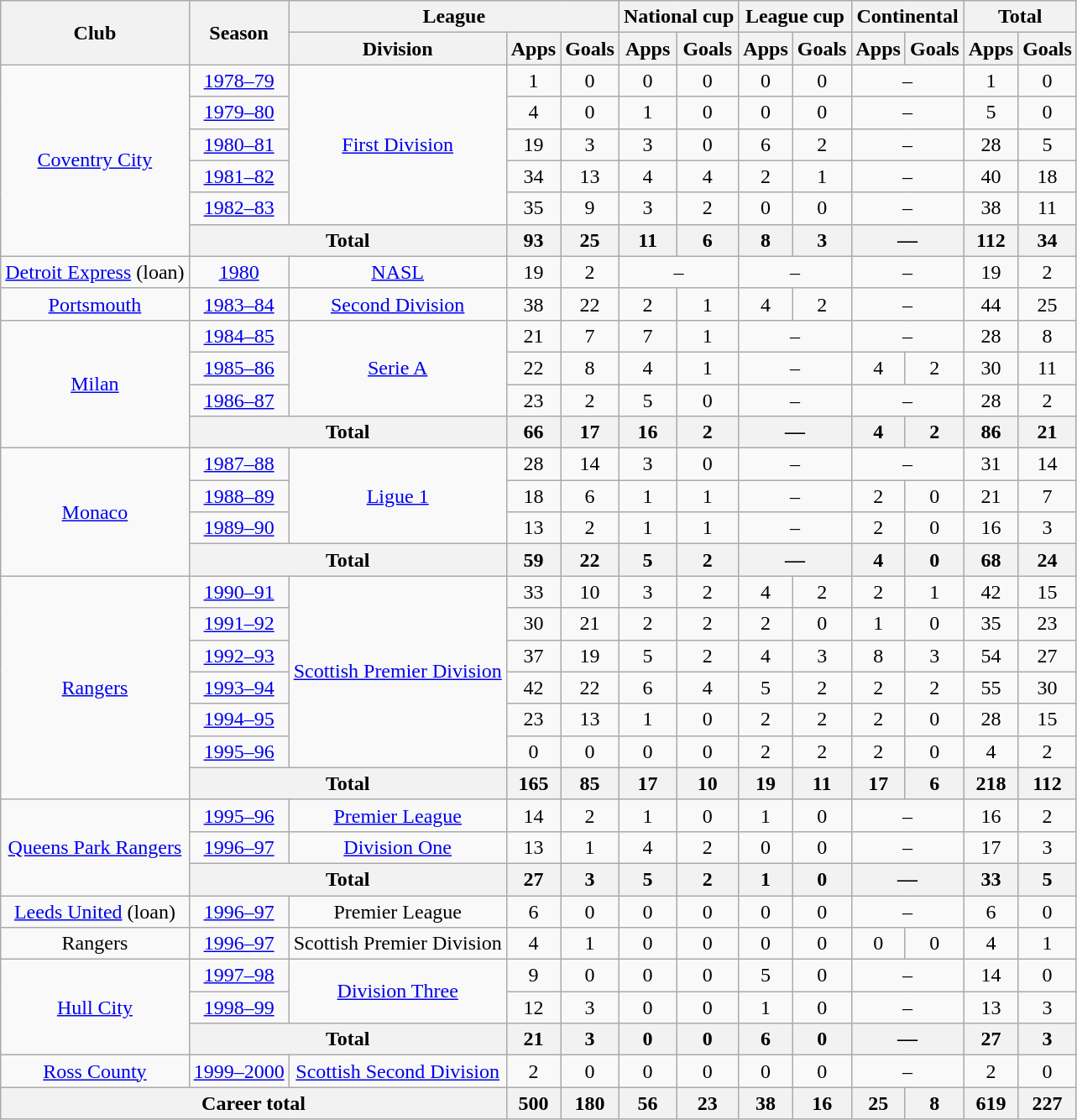<table class="wikitable" style="text-align:center">
<tr>
<th rowspan="2">Club</th>
<th rowspan="2">Season</th>
<th colspan="3">League</th>
<th colspan="2">National cup</th>
<th colspan="2">League cup</th>
<th colspan="2">Continental</th>
<th colspan="2">Total</th>
</tr>
<tr>
<th>Division</th>
<th>Apps</th>
<th>Goals</th>
<th>Apps</th>
<th>Goals</th>
<th>Apps</th>
<th>Goals</th>
<th>Apps</th>
<th>Goals</th>
<th>Apps</th>
<th>Goals</th>
</tr>
<tr>
<td rowspan="6"><a href='#'>Coventry City</a></td>
<td><a href='#'>1978–79</a></td>
<td rowspan="5"><a href='#'>First Division</a></td>
<td>1</td>
<td>0</td>
<td>0</td>
<td>0</td>
<td>0</td>
<td>0</td>
<td colspan="2">–</td>
<td>1</td>
<td>0</td>
</tr>
<tr>
<td><a href='#'>1979–80</a></td>
<td>4</td>
<td>0</td>
<td>1</td>
<td>0</td>
<td>0</td>
<td>0</td>
<td colspan="2">–</td>
<td>5</td>
<td>0</td>
</tr>
<tr>
<td><a href='#'>1980–81</a></td>
<td>19</td>
<td>3</td>
<td>3</td>
<td>0</td>
<td>6</td>
<td>2</td>
<td colspan="2">–</td>
<td>28</td>
<td>5</td>
</tr>
<tr>
<td><a href='#'>1981–82</a></td>
<td>34</td>
<td>13</td>
<td>4</td>
<td>4</td>
<td>2</td>
<td>1</td>
<td colspan="2">–</td>
<td>40</td>
<td>18</td>
</tr>
<tr>
<td><a href='#'>1982–83</a></td>
<td>35</td>
<td>9</td>
<td>3</td>
<td>2</td>
<td>0</td>
<td>0</td>
<td colspan="2">–</td>
<td>38</td>
<td>11</td>
</tr>
<tr>
<th colspan="2">Total</th>
<th>93</th>
<th>25</th>
<th>11</th>
<th>6</th>
<th>8</th>
<th>3</th>
<th colspan="2">—</th>
<th>112</th>
<th>34</th>
</tr>
<tr>
<td><a href='#'>Detroit Express</a> (loan)</td>
<td><a href='#'>1980</a></td>
<td><a href='#'>NASL</a></td>
<td>19</td>
<td>2</td>
<td colspan="2">–</td>
<td colspan="2">–</td>
<td colspan="2">–</td>
<td>19</td>
<td>2</td>
</tr>
<tr>
<td><a href='#'>Portsmouth</a></td>
<td><a href='#'>1983–84</a></td>
<td><a href='#'>Second Division</a></td>
<td>38</td>
<td>22</td>
<td>2</td>
<td>1</td>
<td>4</td>
<td>2</td>
<td colspan="2">–</td>
<td>44</td>
<td>25</td>
</tr>
<tr>
<td rowspan="4"><a href='#'>Milan</a></td>
<td><a href='#'>1984–85</a></td>
<td rowspan="3"><a href='#'>Serie A</a></td>
<td>21</td>
<td>7</td>
<td>7</td>
<td>1</td>
<td colspan="2">–</td>
<td colspan="2">–</td>
<td>28</td>
<td>8</td>
</tr>
<tr>
<td><a href='#'>1985–86</a></td>
<td>22</td>
<td>8</td>
<td>4</td>
<td>1</td>
<td colspan="2">–</td>
<td>4</td>
<td>2</td>
<td>30</td>
<td>11</td>
</tr>
<tr>
<td><a href='#'>1986–87</a></td>
<td>23</td>
<td>2</td>
<td>5</td>
<td>0</td>
<td colspan="2">–</td>
<td colspan="2">–</td>
<td>28</td>
<td>2</td>
</tr>
<tr>
<th colspan="2">Total</th>
<th>66</th>
<th>17</th>
<th>16</th>
<th>2</th>
<th colspan="2">—</th>
<th>4</th>
<th>2</th>
<th>86</th>
<th>21</th>
</tr>
<tr>
<td rowspan="4"><a href='#'>Monaco</a></td>
<td><a href='#'>1987–88</a></td>
<td rowspan="3"><a href='#'>Ligue 1</a></td>
<td>28</td>
<td>14</td>
<td>3</td>
<td>0</td>
<td colspan="2">–</td>
<td colspan="2">–</td>
<td>31</td>
<td>14</td>
</tr>
<tr>
<td><a href='#'>1988–89</a></td>
<td>18</td>
<td>6</td>
<td>1</td>
<td>1</td>
<td colspan="2">–</td>
<td>2</td>
<td>0</td>
<td>21</td>
<td>7</td>
</tr>
<tr>
<td><a href='#'>1989–90</a></td>
<td>13</td>
<td>2</td>
<td>1</td>
<td>1</td>
<td colspan="2">–</td>
<td>2</td>
<td>0</td>
<td>16</td>
<td>3</td>
</tr>
<tr>
<th colspan="2">Total</th>
<th>59</th>
<th>22</th>
<th>5</th>
<th>2</th>
<th colspan="2">—</th>
<th>4</th>
<th>0</th>
<th>68</th>
<th>24</th>
</tr>
<tr>
<td rowspan="7"><a href='#'>Rangers</a></td>
<td><a href='#'>1990–91</a></td>
<td rowspan="6"><a href='#'>Scottish Premier Division</a></td>
<td>33</td>
<td>10</td>
<td>3</td>
<td>2</td>
<td>4</td>
<td>2</td>
<td>2</td>
<td>1</td>
<td>42</td>
<td>15</td>
</tr>
<tr>
<td><a href='#'>1991–92</a></td>
<td>30</td>
<td>21</td>
<td>2</td>
<td>2</td>
<td>2</td>
<td>0</td>
<td>1</td>
<td>0</td>
<td>35</td>
<td>23</td>
</tr>
<tr>
<td><a href='#'>1992–93</a></td>
<td>37</td>
<td>19</td>
<td>5</td>
<td>2</td>
<td>4</td>
<td>3</td>
<td>8</td>
<td>3</td>
<td>54</td>
<td>27</td>
</tr>
<tr>
<td><a href='#'>1993–94</a></td>
<td>42</td>
<td>22</td>
<td>6</td>
<td>4</td>
<td>5</td>
<td>2</td>
<td>2</td>
<td>2</td>
<td>55</td>
<td>30</td>
</tr>
<tr>
<td><a href='#'>1994–95</a></td>
<td>23</td>
<td>13</td>
<td>1</td>
<td>0</td>
<td>2</td>
<td>2</td>
<td>2</td>
<td>0</td>
<td>28</td>
<td>15</td>
</tr>
<tr>
<td><a href='#'>1995–96</a></td>
<td>0</td>
<td>0</td>
<td>0</td>
<td>0</td>
<td>2</td>
<td>2</td>
<td>2</td>
<td>0</td>
<td>4</td>
<td>2</td>
</tr>
<tr>
<th colspan="2">Total</th>
<th>165</th>
<th>85</th>
<th>17</th>
<th>10</th>
<th>19</th>
<th>11</th>
<th>17</th>
<th>6</th>
<th>218</th>
<th>112</th>
</tr>
<tr>
<td rowspan="3"><a href='#'>Queens Park Rangers</a></td>
<td><a href='#'>1995–96</a></td>
<td><a href='#'>Premier League</a></td>
<td>14</td>
<td>2</td>
<td>1</td>
<td>0</td>
<td>1</td>
<td>0</td>
<td colspan="2">–</td>
<td>16</td>
<td>2</td>
</tr>
<tr>
<td><a href='#'>1996–97</a></td>
<td><a href='#'>Division One</a></td>
<td>13</td>
<td>1</td>
<td>4</td>
<td>2</td>
<td>0</td>
<td>0</td>
<td colspan="2">–</td>
<td>17</td>
<td>3</td>
</tr>
<tr>
<th colspan="2">Total</th>
<th>27</th>
<th>3</th>
<th>5</th>
<th>2</th>
<th>1</th>
<th>0</th>
<th colspan="2">—</th>
<th>33</th>
<th>5</th>
</tr>
<tr>
<td><a href='#'>Leeds United</a> (loan)</td>
<td><a href='#'>1996–97</a></td>
<td>Premier League</td>
<td>6</td>
<td>0</td>
<td>0</td>
<td>0</td>
<td>0</td>
<td>0</td>
<td colspan="2">–</td>
<td>6</td>
<td>0</td>
</tr>
<tr>
<td>Rangers</td>
<td><a href='#'>1996–97</a></td>
<td>Scottish Premier Division</td>
<td>4</td>
<td>1</td>
<td>0</td>
<td>0</td>
<td>0</td>
<td>0</td>
<td>0</td>
<td>0</td>
<td>4</td>
<td>1</td>
</tr>
<tr>
<td rowspan="3"><a href='#'>Hull City</a></td>
<td><a href='#'>1997–98</a></td>
<td rowspan="2"><a href='#'>Division Three</a></td>
<td>9</td>
<td>0</td>
<td>0</td>
<td>0</td>
<td>5</td>
<td>0</td>
<td colspan="2">–</td>
<td>14</td>
<td>0</td>
</tr>
<tr>
<td><a href='#'>1998–99</a></td>
<td>12</td>
<td>3</td>
<td>0</td>
<td>0</td>
<td>1</td>
<td>0</td>
<td colspan="2">–</td>
<td>13</td>
<td>3</td>
</tr>
<tr>
<th colspan="2">Total</th>
<th>21</th>
<th>3</th>
<th>0</th>
<th>0</th>
<th>6</th>
<th>0</th>
<th colspan="2">—</th>
<th>27</th>
<th>3</th>
</tr>
<tr>
<td><a href='#'>Ross County</a></td>
<td><a href='#'>1999–2000</a></td>
<td><a href='#'>Scottish Second Division</a></td>
<td>2</td>
<td>0</td>
<td>0</td>
<td>0</td>
<td>0</td>
<td>0</td>
<td colspan="2">–</td>
<td>2</td>
<td>0</td>
</tr>
<tr>
<th colspan="3">Career total</th>
<th>500</th>
<th>180</th>
<th>56</th>
<th>23</th>
<th>38</th>
<th>16</th>
<th>25</th>
<th>8</th>
<th>619</th>
<th>227</th>
</tr>
</table>
